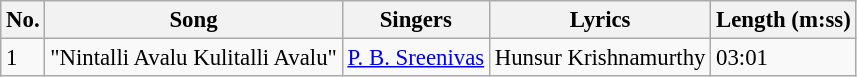<table class="wikitable" style="font-size:95%;">
<tr>
<th>No.</th>
<th>Song</th>
<th>Singers</th>
<th>Lyrics</th>
<th>Length (m:ss)</th>
</tr>
<tr>
<td>1</td>
<td>"Nintalli Avalu Kulitalli Avalu"</td>
<td><a href='#'>P. B. Sreenivas</a></td>
<td>Hunsur Krishnamurthy</td>
<td>03:01</td>
</tr>
</table>
